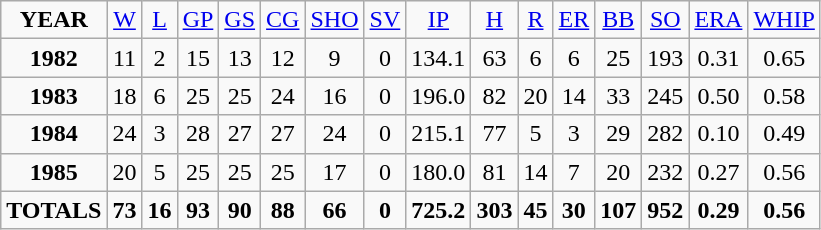<table class="wikitable">
<tr align=center>
<td><strong>YEAR</strong></td>
<td><a href='#'>W</a></td>
<td><a href='#'>L</a></td>
<td><a href='#'>GP</a></td>
<td><a href='#'>GS</a></td>
<td><a href='#'>CG</a></td>
<td><a href='#'>SHO</a></td>
<td><a href='#'>SV</a></td>
<td><a href='#'>IP</a></td>
<td><a href='#'>H</a></td>
<td><a href='#'>R</a></td>
<td><a href='#'>ER</a></td>
<td><a href='#'>BB</a></td>
<td><a href='#'>SO</a></td>
<td><a href='#'>ERA</a></td>
<td><a href='#'>WHIP</a></td>
</tr>
<tr align=center>
<td><strong>1982</strong></td>
<td>11</td>
<td>2</td>
<td>15</td>
<td>13</td>
<td>12</td>
<td>9</td>
<td>0</td>
<td>134.1</td>
<td>63</td>
<td>6</td>
<td>6</td>
<td>25</td>
<td>193</td>
<td>0.31</td>
<td>0.65</td>
</tr>
<tr align=center>
<td><strong>1983</strong></td>
<td>18</td>
<td>6</td>
<td>25</td>
<td>25</td>
<td>24</td>
<td>16</td>
<td>0</td>
<td>196.0</td>
<td>82</td>
<td>20</td>
<td>14</td>
<td>33</td>
<td>245</td>
<td>0.50</td>
<td>0.58</td>
</tr>
<tr align=center>
<td><strong>1984</strong></td>
<td>24</td>
<td>3</td>
<td>28</td>
<td>27</td>
<td>27</td>
<td>24</td>
<td>0</td>
<td>215.1</td>
<td>77</td>
<td>5</td>
<td>3</td>
<td>29</td>
<td>282</td>
<td>0.10</td>
<td>0.49</td>
</tr>
<tr align=center>
<td><strong>1985</strong></td>
<td>20</td>
<td>5</td>
<td>25</td>
<td>25</td>
<td>25</td>
<td>17</td>
<td>0</td>
<td>180.0</td>
<td>81</td>
<td>14</td>
<td>7</td>
<td>20</td>
<td>232</td>
<td>0.27</td>
<td>0.56</td>
</tr>
<tr align=center>
<td><strong>TOTALS</strong></td>
<td><strong>73</strong></td>
<td><strong>16</strong></td>
<td><strong>93</strong></td>
<td><strong>90</strong></td>
<td><strong>88</strong></td>
<td><strong>66</strong></td>
<td><strong>0</strong></td>
<td><strong>725.2</strong></td>
<td><strong>303</strong></td>
<td><strong>45</strong></td>
<td><strong>30</strong></td>
<td><strong>107</strong></td>
<td><strong>952</strong></td>
<td><strong>0.29</strong></td>
<td><strong>0.56</strong></td>
</tr>
</table>
